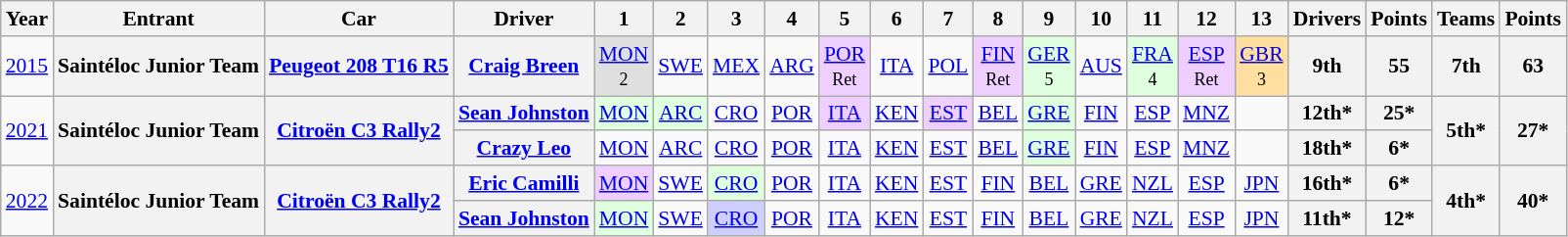<table class="wikitable" border="1" style="text-align:center; font-size:90%;">
<tr>
<th>Year</th>
<th>Entrant</th>
<th>Car</th>
<th>Driver</th>
<th>1</th>
<th>2</th>
<th>3</th>
<th>4</th>
<th>5</th>
<th>6</th>
<th>7</th>
<th>8</th>
<th>9</th>
<th>10</th>
<th>11</th>
<th>12</th>
<th>13</th>
<th>Drivers</th>
<th>Points</th>
<th>Teams</th>
<th>Points</th>
</tr>
<tr>
<td><a href='#'>2015</a></td>
<th> Saintéloc Junior Team</th>
<th><a href='#'>Peugeot 208 T16 R5</a></th>
<th> <a href='#'>Craig Breen</a></th>
<td style="background:#DFDFDF;"><a href='#'>MON</a><br><small>2</small></td>
<td><a href='#'>SWE</a></td>
<td><a href='#'>MEX</a></td>
<td><a href='#'>ARG</a></td>
<td style="background:#EFCFFF;"><a href='#'>POR</a><br><small>Ret</small></td>
<td><a href='#'>ITA</a></td>
<td><a href='#'>POL</a></td>
<td style="background:#EFCFFF;"><a href='#'>FIN</a><br><small>Ret</small></td>
<td style="background:#DFFFDF;"><a href='#'>GER</a><br><small>5</small></td>
<td><a href='#'>AUS</a></td>
<td style="background:#DFFFDF;"><a href='#'>FRA</a><br><small>4</small></td>
<td style="background:#EFCFFF;"><a href='#'>ESP</a><br><small>Ret</small></td>
<td style="background:#FFDF9F;"><a href='#'>GBR</a><br><small>3</small></td>
<th>9th</th>
<th>55</th>
<th>7th</th>
<th>63</th>
</tr>
<tr>
<td rowspan="2"><a href='#'>2021</a></td>
<th rowspan="2"> Saintéloc Junior Team</th>
<th rowspan="2"><a href='#'>Citroën C3 Rally2</a></th>
<th> <a href='#'>Sean Johnston</a></th>
<td style="background:#DFFFDF;"><a href='#'>MON</a><br></td>
<td style="background:#DFFFDF;"><a href='#'>ARC</a><br></td>
<td><a href='#'>CRO</a></td>
<td><a href='#'>POR</a></td>
<td style="background:#EFCFFF;"><a href='#'>ITA</a><br></td>
<td><a href='#'>KEN</a></td>
<td style="background:#EFCFFF"><a href='#'>EST</a><br></td>
<td><a href='#'>BEL</a></td>
<td style="background:#DFFFDF;"><a href='#'>GRE</a><br></td>
<td><a href='#'>FIN</a></td>
<td><a href='#'>ESP</a></td>
<td><a href='#'>MNZ</a></td>
<td></td>
<th>12th*</th>
<th>25*</th>
<th rowspan="2">5th*</th>
<th rowspan="2">27*</th>
</tr>
<tr>
<th> <a href='#'>Crazy Leo</a></th>
<td><a href='#'>MON</a></td>
<td><a href='#'>ARC</a></td>
<td><a href='#'>CRO</a></td>
<td><a href='#'>POR</a></td>
<td><a href='#'>ITA</a></td>
<td><a href='#'>KEN</a></td>
<td><a href='#'>EST</a></td>
<td><a href='#'>BEL</a></td>
<td style="background:#DFFFDF;"><a href='#'>GRE</a><br></td>
<td><a href='#'>FIN</a></td>
<td><a href='#'>ESP</a></td>
<td><a href='#'>MNZ</a></td>
<td></td>
<th>18th*</th>
<th>6*</th>
</tr>
<tr>
<td rowspan="2"><a href='#'>2022</a></td>
<th rowspan="2"> Saintéloc Junior Team</th>
<th rowspan="2"><a href='#'>Citroën C3 Rally2</a></th>
<th> <a href='#'>Eric Camilli</a></th>
<td style="background:#EFCFFF;"><a href='#'>MON</a><br></td>
<td><a href='#'>SWE</a></td>
<td style="background:#DFFFDF;"><a href='#'>CRO</a><br></td>
<td><a href='#'>POR</a></td>
<td><a href='#'>ITA</a></td>
<td><a href='#'>KEN</a></td>
<td><a href='#'>EST</a></td>
<td><a href='#'>FIN</a></td>
<td><a href='#'>BEL</a></td>
<td><a href='#'>GRE</a></td>
<td><a href='#'>NZL</a></td>
<td><a href='#'>ESP</a></td>
<td><a href='#'>JPN</a></td>
<th>16th*</th>
<th>6*</th>
<th rowspan="2">4th*</th>
<th rowspan="2">40*</th>
</tr>
<tr>
<th> <a href='#'>Sean Johnston</a></th>
<td style="background:#DFFFDF;"><a href='#'>MON</a><br></td>
<td><a href='#'>SWE</a></td>
<td style="background:#CFCFFF;"><a href='#'>CRO</a><br></td>
<td><a href='#'>POR</a></td>
<td><a href='#'>ITA</a></td>
<td><a href='#'>KEN</a></td>
<td><a href='#'>EST</a></td>
<td><a href='#'>FIN</a></td>
<td><a href='#'>BEL</a></td>
<td><a href='#'>GRE</a></td>
<td><a href='#'>NZL</a></td>
<td><a href='#'>ESP</a></td>
<td><a href='#'>JPN</a></td>
<th>11th*</th>
<th>12*</th>
</tr>
</table>
